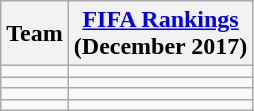<table class="wikitable sortable" style="text-align: left;">
<tr>
<th>Team</th>
<th><a href='#'>FIFA Rankings</a><br>(December 2017)</th>
</tr>
<tr>
<td></td>
<td></td>
</tr>
<tr>
<td></td>
<td></td>
</tr>
<tr>
<td></td>
<td></td>
</tr>
<tr>
<td></td>
<td></td>
</tr>
</table>
